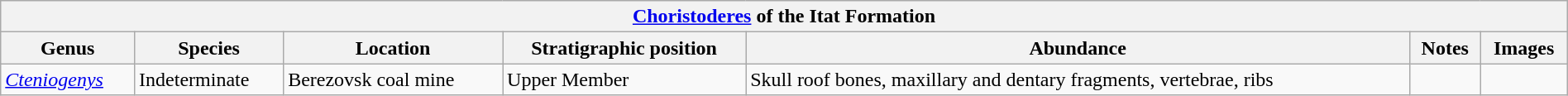<table class="wikitable" align="center" width="100%">
<tr>
<th colspan="7" align="center"><a href='#'>Choristoderes</a> of the Itat Formation</th>
</tr>
<tr>
<th>Genus</th>
<th>Species</th>
<th>Location</th>
<th>Stratigraphic position</th>
<th>Abundance</th>
<th>Notes</th>
<th>Images</th>
</tr>
<tr>
<td><em><a href='#'>Cteniogenys</a></em></td>
<td>Indeterminate</td>
<td>Berezovsk coal mine</td>
<td>Upper Member</td>
<td>Skull roof bones, maxillary and dentary fragments, vertebrae, ribs</td>
<td></td>
<td></td>
</tr>
</table>
